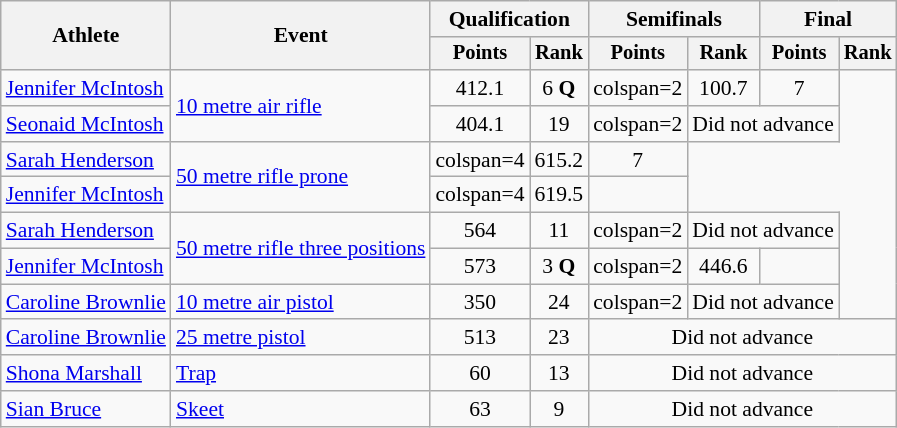<table class="wikitable" style="font-size:90%">
<tr>
<th rowspan=2>Athlete</th>
<th rowspan=2>Event</th>
<th colspan=2>Qualification</th>
<th colspan=2>Semifinals</th>
<th colspan=2>Final</th>
</tr>
<tr style="font-size:95%">
<th>Points</th>
<th>Rank</th>
<th>Points</th>
<th>Rank</th>
<th>Points</th>
<th>Rank</th>
</tr>
<tr align=center>
<td align=left><a href='#'>Jennifer McIntosh</a></td>
<td align=left rowspan=2><a href='#'>10 metre air rifle</a></td>
<td>412.1</td>
<td>6 <strong>Q</strong></td>
<td>colspan=2 </td>
<td>100.7</td>
<td>7</td>
</tr>
<tr align=center>
<td align=left><a href='#'>Seonaid McIntosh</a></td>
<td>404.1</td>
<td>19</td>
<td>colspan=2 </td>
<td colspan=2>Did not advance</td>
</tr>
<tr align=center>
<td align=left><a href='#'>Sarah Henderson</a></td>
<td align=left rowspan=2><a href='#'>50 metre rifle prone</a></td>
<td>colspan=4 </td>
<td>615.2</td>
<td>7</td>
</tr>
<tr align=center>
<td align=left><a href='#'>Jennifer McIntosh</a></td>
<td>colspan=4 </td>
<td>619.5</td>
<td></td>
</tr>
<tr align=center>
<td align=left><a href='#'>Sarah Henderson</a></td>
<td align=left rowspan=2><a href='#'>50 metre rifle three positions</a></td>
<td>564</td>
<td>11</td>
<td>colspan=2 </td>
<td colspan=2>Did not advance</td>
</tr>
<tr align=center>
<td align=left><a href='#'>Jennifer McIntosh</a></td>
<td>573</td>
<td>3 <strong>Q</strong></td>
<td>colspan=2 </td>
<td>446.6</td>
<td></td>
</tr>
<tr align=center>
<td align=left><a href='#'>Caroline Brownlie</a></td>
<td align=left><a href='#'>10 metre air pistol</a></td>
<td>350</td>
<td>24</td>
<td>colspan=2 </td>
<td colspan=2>Did not advance</td>
</tr>
<tr align=center>
<td align=left><a href='#'>Caroline Brownlie</a></td>
<td align=left><a href='#'>25 metre pistol</a></td>
<td>513</td>
<td>23</td>
<td colspan=4>Did not advance</td>
</tr>
<tr align=center>
<td align=left><a href='#'>Shona Marshall</a></td>
<td align=left><a href='#'>Trap</a></td>
<td>60</td>
<td>13</td>
<td colspan=4>Did not advance</td>
</tr>
<tr align=center>
<td align=left><a href='#'>Sian Bruce</a></td>
<td align=left><a href='#'>Skeet</a></td>
<td>63</td>
<td>9</td>
<td colspan=4>Did not advance</td>
</tr>
</table>
